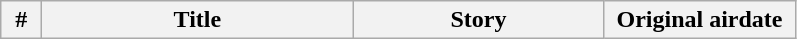<table class="wikitable plainrowheaders">
<tr>
<th width="20">#</th>
<th width="200">Title</th>
<th width="160">Story</th>
<th width="120">Original airdate<br>



</th>
</tr>
</table>
